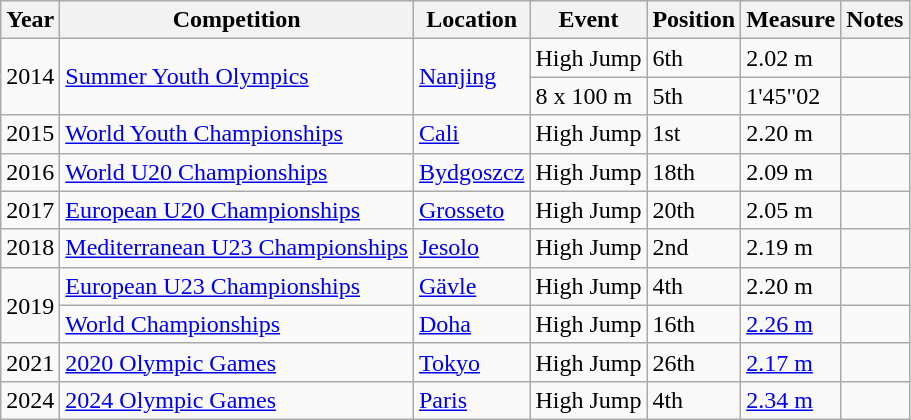<table class="wikitable">
<tr>
<th>Year</th>
<th>Competition</th>
<th>Location</th>
<th>Event</th>
<th>Position</th>
<th>Measure</th>
<th>Notes</th>
</tr>
<tr>
<td rowspan="2">2014</td>
<td rowspan="2"><a href='#'>Summer Youth Olympics</a></td>
<td rowspan="2"> <a href='#'>Nanjing</a></td>
<td>High Jump</td>
<td>6th</td>
<td>2.02 m</td>
<td></td>
</tr>
<tr>
<td>8 x 100 m</td>
<td>5th</td>
<td>1'45"02</td>
<td></td>
</tr>
<tr>
<td>2015</td>
<td><a href='#'>World Youth Championships</a></td>
<td> <a href='#'>Cali</a></td>
<td>High Jump</td>
<td>1st</td>
<td>2.20 m</td>
<td></td>
</tr>
<tr>
<td>2016</td>
<td><a href='#'>World U20 Championships</a></td>
<td> <a href='#'>Bydgoszcz</a></td>
<td>High Jump</td>
<td>18th</td>
<td>2.09 m</td>
<td></td>
</tr>
<tr>
<td>2017</td>
<td><a href='#'>European U20 Championships</a></td>
<td> <a href='#'>Grosseto</a></td>
<td>High Jump</td>
<td>20th</td>
<td>2.05 m</td>
<td></td>
</tr>
<tr>
<td>2018</td>
<td><a href='#'>Mediterranean U23 Championships</a></td>
<td> <a href='#'>Jesolo</a></td>
<td>High Jump</td>
<td>2nd</td>
<td>2.19 m</td>
<td></td>
</tr>
<tr>
<td rowspan="2">2019</td>
<td><a href='#'>European U23 Championships</a></td>
<td> <a href='#'>Gävle</a></td>
<td>High Jump</td>
<td>4th</td>
<td>2.20 m</td>
<td></td>
</tr>
<tr>
<td><a href='#'>World Championships</a></td>
<td> <a href='#'>Doha</a></td>
<td>High Jump</td>
<td>16th</td>
<td><a href='#'>2.26 m</a></td>
<td></td>
</tr>
<tr>
<td>2021</td>
<td><a href='#'>2020 Olympic Games</a></td>
<td> <a href='#'>Tokyo</a></td>
<td>High Jump</td>
<td>26th</td>
<td><a href='#'>2.17 m</a></td>
<td></td>
</tr>
<tr>
<td>2024</td>
<td><a href='#'>2024 Olympic Games</a></td>
<td> <a href='#'>Paris</a></td>
<td>High Jump</td>
<td>4th</td>
<td><a href='#'>2.34 m</a></td>
<td></td>
</tr>
</table>
